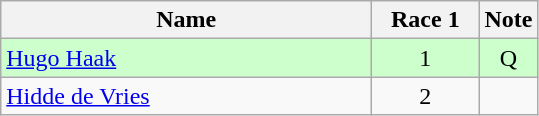<table class="wikitable" style="text-align:center;">
<tr>
<th style="width:15em">Name</th>
<th style="width:4em">Race 1</th>
<th>Note</th>
</tr>
<tr bgcolor=ccffcc>
<td align=left><a href='#'>Hugo Haak</a></td>
<td>1</td>
<td>Q</td>
</tr>
<tr>
<td align=left><a href='#'>Hidde de Vries</a></td>
<td>2</td>
<td></td>
</tr>
</table>
